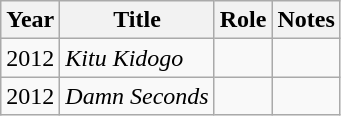<table class="wikitable">
<tr>
<th>Year</th>
<th>Title</th>
<th>Role</th>
<th>Notes</th>
</tr>
<tr>
<td>2012</td>
<td><em>Kitu Kidogo</em></td>
<td></td>
<td></td>
</tr>
<tr>
<td>2012</td>
<td><em>Damn Seconds</em></td>
<td></td>
<td></td>
</tr>
</table>
